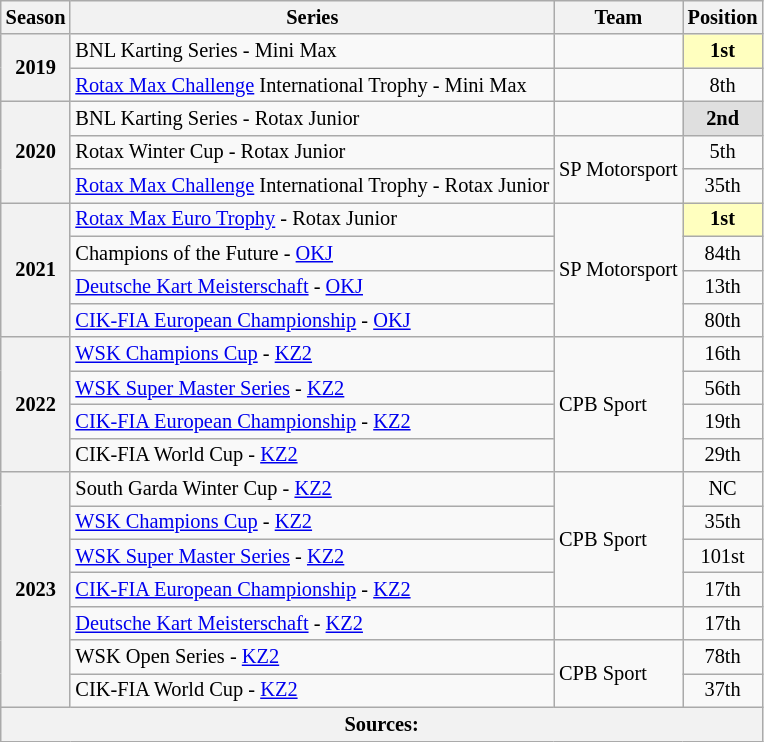<table class="wikitable" style="font-size: 85%; text-align:center">
<tr>
<th>Season</th>
<th>Series</th>
<th>Team</th>
<th>Position</th>
</tr>
<tr>
<th rowspan="2">2019</th>
<td align="left">BNL Karting Series - Mini Max</td>
<td align="left"></td>
<td style="background:#FFFFBF;"><strong>1st</strong></td>
</tr>
<tr>
<td align="left"><a href='#'>Rotax Max Challenge</a> International Trophy - Mini Max</td>
<td></td>
<td>8th</td>
</tr>
<tr>
<th rowspan="3">2020</th>
<td align="left">BNL Karting Series - Rotax Junior</td>
<td></td>
<td style="background:#DFDFDF;"><strong>2nd</strong></td>
</tr>
<tr>
<td align="left">Rotax Winter Cup - Rotax Junior</td>
<td rowspan="2"  align="left">SP Motorsport</td>
<td>5th</td>
</tr>
<tr>
<td align="left"><a href='#'>Rotax Max Challenge</a> International Trophy - Rotax Junior</td>
<td>35th</td>
</tr>
<tr>
<th rowspan="4">2021</th>
<td align="left"><a href='#'>Rotax Max Euro Trophy</a> - Rotax Junior</td>
<td rowspan="4"  align="left">SP Motorsport</td>
<td style="background:#FFFFBF;"><strong>1st</strong></td>
</tr>
<tr>
<td align="left">Champions of the Future - <a href='#'>OKJ</a></td>
<td>84th</td>
</tr>
<tr>
<td align="left"><a href='#'>Deutsche Kart Meisterschaft</a> - <a href='#'>OKJ</a></td>
<td>13th</td>
</tr>
<tr>
<td align="left"><a href='#'>CIK-FIA European Championship</a> - <a href='#'>OKJ</a></td>
<td>80th</td>
</tr>
<tr>
<th rowspan="4">2022</th>
<td align="left"><a href='#'>WSK Champions Cup</a> - <a href='#'>KZ2</a></td>
<td rowspan="4"  align="left">CPB Sport</td>
<td>16th</td>
</tr>
<tr>
<td align="left"><a href='#'>WSK Super Master Series</a> - <a href='#'>KZ2</a></td>
<td>56th</td>
</tr>
<tr>
<td align="left"><a href='#'>CIK-FIA European Championship</a> - <a href='#'>KZ2</a></td>
<td>19th</td>
</tr>
<tr>
<td align="left">CIK-FIA World Cup - <a href='#'>KZ2</a></td>
<td>29th</td>
</tr>
<tr>
<th rowspan="7">2023</th>
<td align="left">South Garda Winter Cup - <a href='#'>KZ2</a></td>
<td rowspan="4"  align="left">CPB Sport</td>
<td>NC</td>
</tr>
<tr>
<td align="left"><a href='#'>WSK Champions Cup</a> - <a href='#'>KZ2</a></td>
<td>35th</td>
</tr>
<tr>
<td align="left"><a href='#'>WSK Super Master Series</a> - <a href='#'>KZ2</a></td>
<td>101st</td>
</tr>
<tr>
<td align="left"><a href='#'>CIK-FIA European Championship</a> - <a href='#'>KZ2</a></td>
<td>17th</td>
</tr>
<tr>
<td align="left"><a href='#'>Deutsche Kart Meisterschaft</a> - <a href='#'>KZ2</a></td>
<td></td>
<td>17th</td>
</tr>
<tr>
<td align="left">WSK Open Series -  <a href='#'>KZ2</a></td>
<td rowspan="2" align="left">CPB Sport</td>
<td>78th</td>
</tr>
<tr>
<td align="left">CIK-FIA World Cup - <a href='#'>KZ2</a></td>
<td>37th</td>
</tr>
<tr>
<th colspan="4">Sources:</th>
</tr>
</table>
